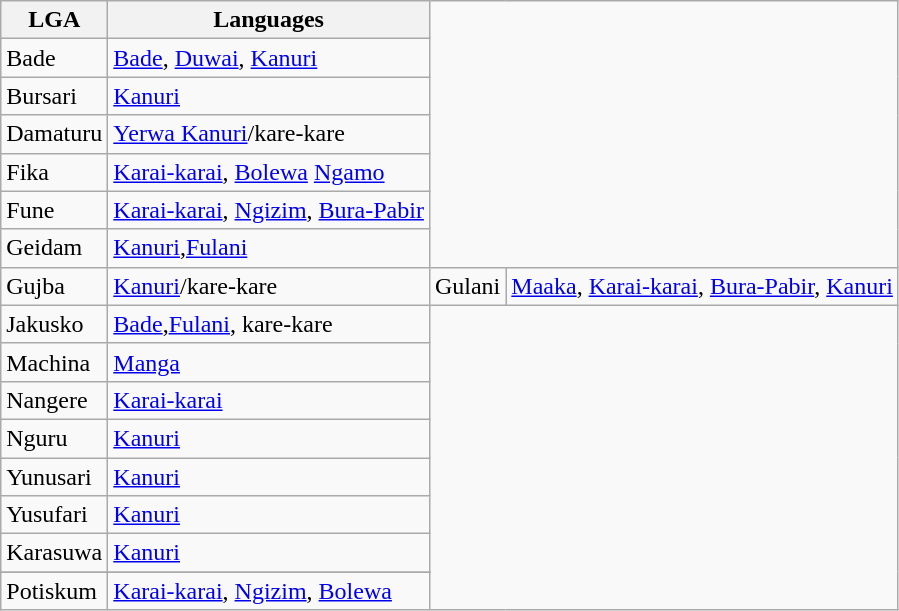<table class="wikitable">
<tr>
<th>LGA</th>
<th>Languages</th>
</tr>
<tr>
<td>Bade</td>
<td><a href='#'>Bade</a>, <a href='#'>Duwai</a>, <a href='#'>Kanuri</a></td>
</tr>
<tr>
<td>Bursari</td>
<td><a href='#'>Kanuri</a></td>
</tr>
<tr>
<td>Damaturu</td>
<td><a href='#'>Yerwa Kanuri</a>/kare-kare</td>
</tr>
<tr>
<td>Fika</td>
<td><a href='#'>Karai-karai</a>, <a href='#'>Bolewa</a> <a href='#'>Ngamo</a></td>
</tr>
<tr>
<td>Fune</td>
<td><a href='#'>Karai-karai</a>, <a href='#'>Ngizim</a>, <a href='#'>Bura-Pabir</a></td>
</tr>
<tr>
<td>Geidam</td>
<td><a href='#'>Kanuri</a>,<a href='#'>Fulani</a></td>
</tr>
<tr>
<td>Gujba</td>
<td><a href='#'>Kanuri</a>/kare-kare</td>
<td>Gulani</td>
<td><a href='#'>Maaka</a>, <a href='#'>Karai-karai</a>, <a href='#'>Bura-Pabir</a>, <a href='#'>Kanuri</a></td>
</tr>
<tr>
<td>Jakusko</td>
<td><a href='#'>Bade</a>,<a href='#'>Fulani</a>, kare-kare</td>
</tr>
<tr>
<td>Machina</td>
<td><a href='#'>Manga</a></td>
</tr>
<tr>
<td>Nangere</td>
<td><a href='#'>Karai-karai</a></td>
</tr>
<tr>
<td>Nguru</td>
<td><a href='#'>Kanuri</a></td>
</tr>
<tr>
<td>Yunusari</td>
<td><a href='#'>Kanuri</a></td>
</tr>
<tr>
<td>Yusufari</td>
<td><a href='#'>Kanuri</a></td>
</tr>
<tr>
<td>Karasuwa</td>
<td><a href='#'>Kanuri</a></td>
</tr>
<tr Tarmuwa || >
</tr>
<tr>
<td>Potiskum</td>
<td><a href='#'>Karai-karai</a>, <a href='#'>Ngizim</a>, <a href='#'>Bolewa</a></td>
</tr>
</table>
